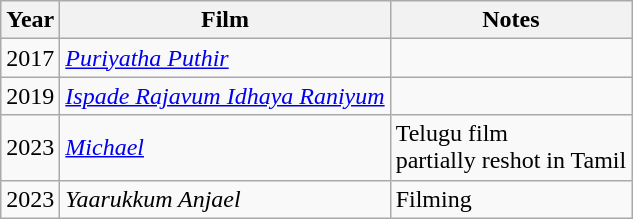<table class="wikitable sortable">
<tr>
<th>Year</th>
<th>Film</th>
<th>Notes</th>
</tr>
<tr>
<td>2017</td>
<td><em><a href='#'>Puriyatha Puthir</a></em></td>
<td></td>
</tr>
<tr>
<td>2019</td>
<td><em><a href='#'>Ispade Rajavum Idhaya Raniyum</a></em></td>
<td></td>
</tr>
<tr>
<td>2023</td>
<td><em><a href='#'>Michael</a></em></td>
<td>Telugu film<br>partially reshot in Tamil</td>
</tr>
<tr>
<td>2023</td>
<td><em>Yaarukkum Anjael</em></td>
<td>Filming</td>
</tr>
</table>
